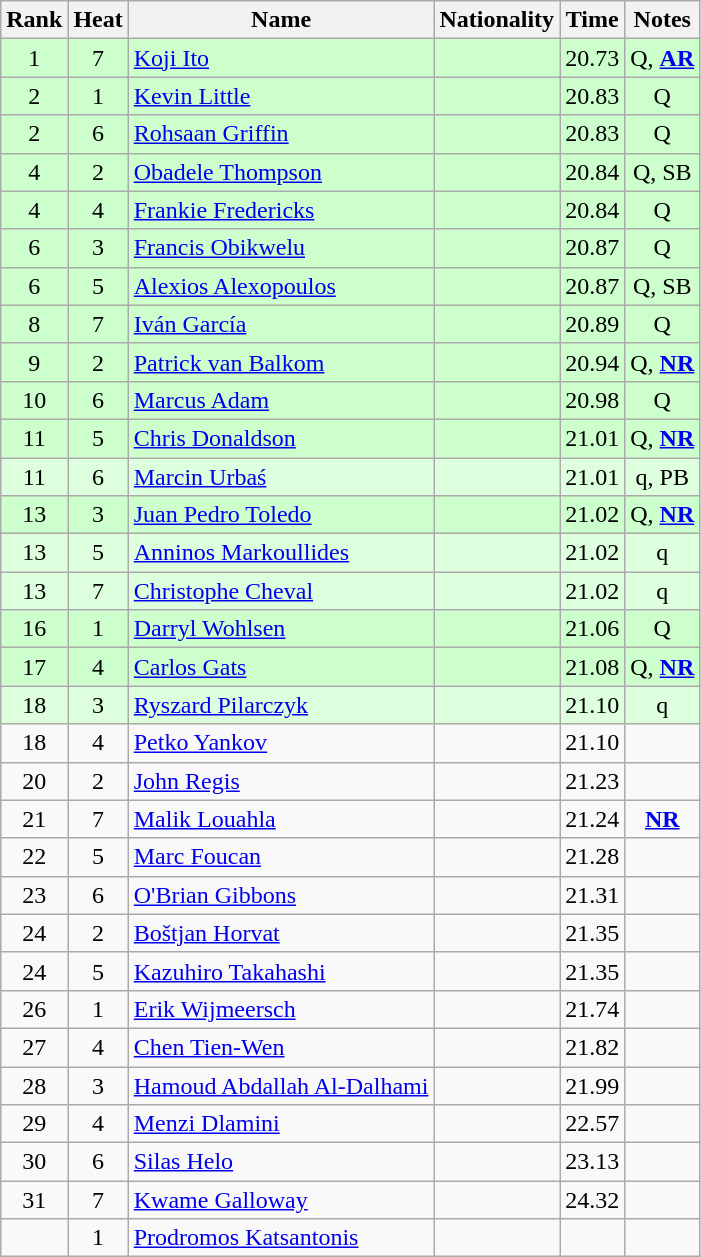<table class="wikitable sortable" style="text-align:center">
<tr>
<th>Rank</th>
<th>Heat</th>
<th>Name</th>
<th>Nationality</th>
<th>Time</th>
<th>Notes</th>
</tr>
<tr bgcolor=ccffcc>
<td>1</td>
<td>7</td>
<td align="left"><a href='#'>Koji Ito</a></td>
<td align=left></td>
<td>20.73</td>
<td>Q, <strong><a href='#'>AR</a></strong></td>
</tr>
<tr bgcolor=ccffcc>
<td>2</td>
<td>1</td>
<td align="left"><a href='#'>Kevin Little</a></td>
<td align=left></td>
<td>20.83</td>
<td>Q</td>
</tr>
<tr bgcolor=ccffcc>
<td>2</td>
<td>6</td>
<td align="left"><a href='#'>Rohsaan Griffin</a></td>
<td align=left></td>
<td>20.83</td>
<td>Q</td>
</tr>
<tr bgcolor=ccffcc>
<td>4</td>
<td>2</td>
<td align="left"><a href='#'>Obadele Thompson</a></td>
<td align=left></td>
<td>20.84</td>
<td>Q, SB</td>
</tr>
<tr bgcolor=ccffcc>
<td>4</td>
<td>4</td>
<td align="left"><a href='#'>Frankie Fredericks</a></td>
<td align=left></td>
<td>20.84</td>
<td>Q</td>
</tr>
<tr bgcolor=ccffcc>
<td>6</td>
<td>3</td>
<td align="left"><a href='#'>Francis Obikwelu</a></td>
<td align=left></td>
<td>20.87</td>
<td>Q</td>
</tr>
<tr bgcolor=ccffcc>
<td>6</td>
<td>5</td>
<td align="left"><a href='#'>Alexios Alexopoulos</a></td>
<td align=left></td>
<td>20.87</td>
<td>Q, SB</td>
</tr>
<tr bgcolor=ccffcc>
<td>8</td>
<td>7</td>
<td align="left"><a href='#'>Iván García</a></td>
<td align=left></td>
<td>20.89</td>
<td>Q</td>
</tr>
<tr bgcolor=ccffcc>
<td>9</td>
<td>2</td>
<td align="left"><a href='#'>Patrick van Balkom</a></td>
<td align=left></td>
<td>20.94</td>
<td>Q, <strong><a href='#'>NR</a></strong></td>
</tr>
<tr bgcolor=ccffcc>
<td>10</td>
<td>6</td>
<td align="left"><a href='#'>Marcus Adam</a></td>
<td align=left></td>
<td>20.98</td>
<td>Q</td>
</tr>
<tr bgcolor=ccffcc>
<td>11</td>
<td>5</td>
<td align="left"><a href='#'>Chris Donaldson</a></td>
<td align=left></td>
<td>21.01</td>
<td>Q, <strong><a href='#'>NR</a></strong></td>
</tr>
<tr bgcolor=ddffdd>
<td>11</td>
<td>6</td>
<td align="left"><a href='#'>Marcin Urbaś</a></td>
<td align=left></td>
<td>21.01</td>
<td>q, PB</td>
</tr>
<tr bgcolor=ccffcc>
<td>13</td>
<td>3</td>
<td align="left"><a href='#'>Juan Pedro Toledo</a></td>
<td align=left></td>
<td>21.02</td>
<td>Q, <strong><a href='#'>NR</a></strong></td>
</tr>
<tr bgcolor=ddffdd>
<td>13</td>
<td>5</td>
<td align="left"><a href='#'>Anninos Markoullides</a></td>
<td align=left></td>
<td>21.02</td>
<td>q</td>
</tr>
<tr bgcolor=ddffdd>
<td>13</td>
<td>7</td>
<td align="left"><a href='#'>Christophe Cheval</a></td>
<td align=left></td>
<td>21.02</td>
<td>q</td>
</tr>
<tr bgcolor=ccffcc>
<td>16</td>
<td>1</td>
<td align="left"><a href='#'>Darryl Wohlsen</a></td>
<td align=left></td>
<td>21.06</td>
<td>Q</td>
</tr>
<tr bgcolor=ccffcc>
<td>17</td>
<td>4</td>
<td align="left"><a href='#'>Carlos Gats</a></td>
<td align=left></td>
<td>21.08</td>
<td>Q, <strong><a href='#'>NR</a></strong></td>
</tr>
<tr bgcolor=ddffdd>
<td>18</td>
<td>3</td>
<td align="left"><a href='#'>Ryszard Pilarczyk</a></td>
<td align=left></td>
<td>21.10</td>
<td>q</td>
</tr>
<tr>
<td>18</td>
<td>4</td>
<td align="left"><a href='#'>Petko Yankov</a></td>
<td align=left></td>
<td>21.10</td>
<td></td>
</tr>
<tr>
<td>20</td>
<td>2</td>
<td align="left"><a href='#'>John Regis</a></td>
<td align=left></td>
<td>21.23</td>
<td></td>
</tr>
<tr>
<td>21</td>
<td>7</td>
<td align="left"><a href='#'>Malik Louahla</a></td>
<td align=left></td>
<td>21.24</td>
<td><strong><a href='#'>NR</a></strong></td>
</tr>
<tr>
<td>22</td>
<td>5</td>
<td align="left"><a href='#'>Marc Foucan</a></td>
<td align=left></td>
<td>21.28</td>
<td></td>
</tr>
<tr>
<td>23</td>
<td>6</td>
<td align="left"><a href='#'>O'Brian Gibbons</a></td>
<td align=left></td>
<td>21.31</td>
<td></td>
</tr>
<tr>
<td>24</td>
<td>2</td>
<td align="left"><a href='#'>Boštjan Horvat</a></td>
<td align=left></td>
<td>21.35</td>
<td></td>
</tr>
<tr>
<td>24</td>
<td>5</td>
<td align="left"><a href='#'>Kazuhiro Takahashi</a></td>
<td align=left></td>
<td>21.35</td>
<td></td>
</tr>
<tr>
<td>26</td>
<td>1</td>
<td align="left"><a href='#'>Erik Wijmeersch</a></td>
<td align=left></td>
<td>21.74</td>
<td></td>
</tr>
<tr>
<td>27</td>
<td>4</td>
<td align="left"><a href='#'>Chen Tien-Wen</a></td>
<td align=left></td>
<td>21.82</td>
<td></td>
</tr>
<tr>
<td>28</td>
<td>3</td>
<td align="left"><a href='#'>Hamoud Abdallah Al-Dalhami</a></td>
<td align=left></td>
<td>21.99</td>
<td></td>
</tr>
<tr>
<td>29</td>
<td>4</td>
<td align="left"><a href='#'>Menzi Dlamini</a></td>
<td align=left></td>
<td>22.57</td>
<td></td>
</tr>
<tr>
<td>30</td>
<td>6</td>
<td align="left"><a href='#'>Silas Helo</a></td>
<td align=left></td>
<td>23.13</td>
<td></td>
</tr>
<tr>
<td>31</td>
<td>7</td>
<td align="left"><a href='#'>Kwame Galloway</a></td>
<td align=left></td>
<td>24.32</td>
<td></td>
</tr>
<tr>
<td></td>
<td>1</td>
<td align="left"><a href='#'>Prodromos Katsantonis</a></td>
<td align=left></td>
<td></td>
<td></td>
</tr>
</table>
